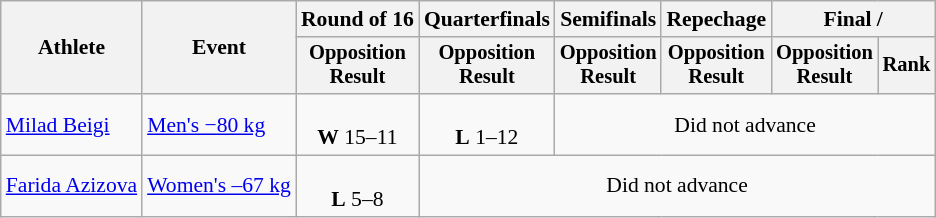<table class="wikitable" style="font-size:90%;">
<tr>
<th rowspan=2>Athlete</th>
<th rowspan=2>Event</th>
<th>Round of 16</th>
<th>Quarterfinals</th>
<th>Semifinals</th>
<th>Repechage</th>
<th colspan=2>Final / </th>
</tr>
<tr style="font-size:95%">
<th>Opposition<br>Result</th>
<th>Opposition<br>Result</th>
<th>Opposition<br>Result</th>
<th>Opposition<br>Result</th>
<th>Opposition<br>Result</th>
<th>Rank</th>
</tr>
<tr align=center>
<td align=left><a href='#'>Milad Beigi</a></td>
<td align=left><a href='#'>Men's −80 kg</a></td>
<td><br><strong>W</strong> 15–11</td>
<td><br><strong>L</strong> 1–12</td>
<td colspan=4>Did not advance</td>
</tr>
<tr align=center>
<td align=left><a href='#'>Farida Azizova</a></td>
<td align=left><a href='#'>Women's –67 kg</a></td>
<td><br><strong>L</strong> 5–8</td>
<td colspan=5>Did not advance</td>
</tr>
</table>
